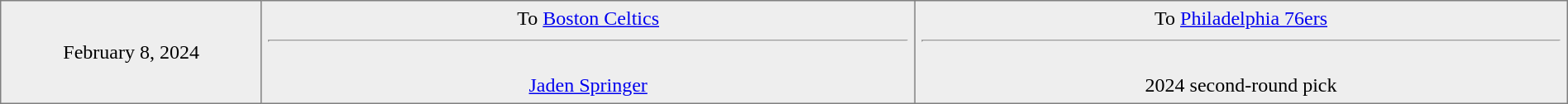<table border="1" style="border-collapse:collapse; text-align:center; width:100%;" cellpadding="5">
<tr bgcolor="eeeeee">
<td style="width:12%">February 8, 2024 </td>
<td style="width:30%" valign="top">To <a href='#'>Boston Celtics</a><hr><br><a href='#'>Jaden Springer</a></td>
<td style="width:30%" valign="top">To <a href='#'>Philadelphia 76ers</a><hr><br>2024 second-round pick</td>
</tr>
</table>
